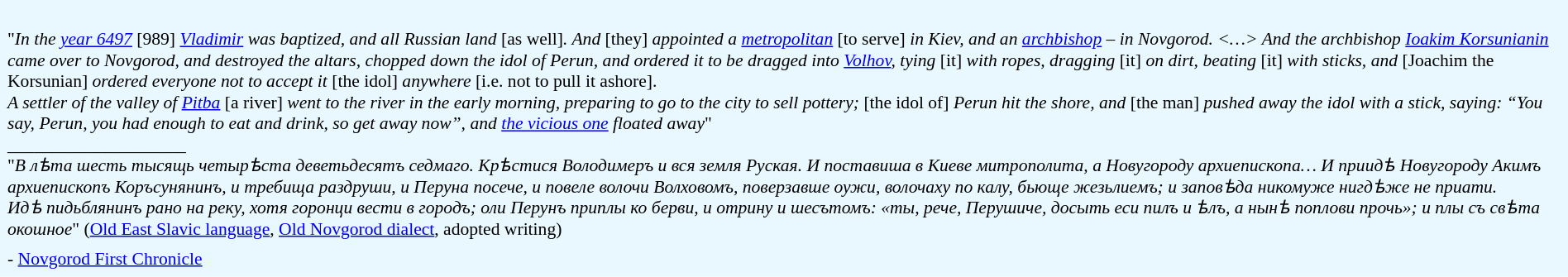<table class="toccolours" style="font-size: 90%; background:#E9F7FF; color:black;" cellspacing="5">
<tr>
<td style="text-align: left;"><br>"<em>In the <a href='#'>year 6497</a> </em>[989]<em> <a href='#'>Vladimir</a> was baptized, and all Russian land </em>[as well]<em>. And </em>[they]<em> appointed a <a href='#'>metropolitan</a> </em>[to serve]<em> in Kiev, and an <a href='#'>archbishop</a> – in Novgorod. <…> And the archbishop <a href='#'>Ioakim Korsunianin</a> came over to Novgorod, and destroyed the altars, chopped down the idol of Perun, and ordered it to be dragged into <a href='#'>Volhov</a>, tying </em>[it]<em> with ropes, dragging </em>[it]<em> on dirt, beating </em>[it]<em> with sticks, and </em>[Joachim the Korsunian]<em> ordered everyone not to accept it </em>[the idol]<em> anywhere</em> [i.e. not to pull it ashore].<br><em>A settler of the valley of <a href='#'>Pitba</a> </em>[a river]<em> went to the river in the early morning, preparing to go to the city to sell pottery; </em>[the idol of]<em> Perun hit the shore, and </em>[the man]<em> pushed away the idol with a stick, saying: “You say, Perun, you had enough to eat and drink, so get away now”, and <a href='#'>the vicious one</a> floated away</em>"<br>
____________________<br>"<em>В лѣта шесть тысящь четырѣста деветьдесятъ седмаго. Крѣстися Володимеръ и вся земля Руская. И поставиша в Киеве митрополита, а Новугороду архиепископа… И приидѣ Новугороду Акимъ архиепископъ Коръсунянинъ, и требища раздруши, и Перуна посече, и повеле волочи Волховомъ, поверзавше оужи, волочаху по калу, бьюще жезьлиемъ; и заповѣда никомуже нигдѣже не приати.</em><br><em>Идѣ пидьблянинъ рано на реку, хотя горонци вести в городъ; оли Перунъ приплы ко берви, и отрину и шесътомъ: «ты, рече, Перушиче, досыть еси пилъ и ѣлъ, а нынѣ поплови прочь»; и плы съ свѣта окошное</em>" (<a href='#'>Old East Slavic language</a>, <a href='#'>Old Novgorod dialect</a>, adopted writing)
</td>
</tr>
<tr>
<td style="text-align: left;">- <a href='#'>Novgorod First Chronicle</a></td>
</tr>
</table>
